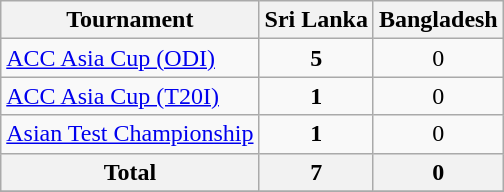<table class="wikitable" " style="text-align:center">
<tr>
<th>Tournament</th>
<th>Sri Lanka</th>
<th>Bangladesh</th>
</tr>
<tr>
<td style="text-align:left"><a href='#'>ACC Asia Cup (ODI)</a></td>
<td><strong>5</strong></td>
<td>0</td>
</tr>
<tr>
<td style="text-align:left"><a href='#'>ACC Asia Cup (T20I)</a></td>
<td><strong>1</strong></td>
<td>0</td>
</tr>
<tr>
<td style="text-align:left"><a href='#'>Asian Test Championship</a></td>
<td><strong>1</strong></td>
<td>0</td>
</tr>
<tr>
<th>Total</th>
<th>7</th>
<th>0</th>
</tr>
<tr>
</tr>
</table>
